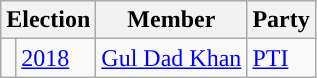<table class="wikitable">
<tr>
<th colspan="2">Election</th>
<th>Member</th>
<th>Party</th>
</tr>
<tr>
<td style="background-color: "></td>
<td><a href='#'>2018</a></td>
<td><a href='#'>Gul Dad Khan</a></td>
<td><a href='#'>PTI</a></td>
</tr>
</table>
